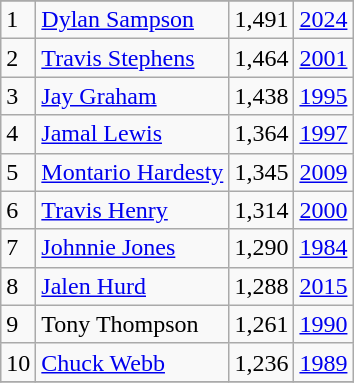<table class="wikitable">
<tr>
</tr>
<tr>
<td>1</td>
<td><a href='#'>Dylan Sampson</a></td>
<td>1,491</td>
<td><a href='#'>2024</a></td>
</tr>
<tr>
<td>2</td>
<td><a href='#'>Travis Stephens</a></td>
<td>1,464</td>
<td><a href='#'>2001</a></td>
</tr>
<tr>
<td>3</td>
<td><a href='#'>Jay Graham</a></td>
<td>1,438</td>
<td><a href='#'>1995</a></td>
</tr>
<tr>
<td>4</td>
<td><a href='#'>Jamal Lewis</a></td>
<td>1,364</td>
<td><a href='#'>1997</a></td>
</tr>
<tr>
<td>5</td>
<td><a href='#'>Montario Hardesty</a></td>
<td>1,345</td>
<td><a href='#'>2009</a></td>
</tr>
<tr>
<td>6</td>
<td><a href='#'>Travis Henry</a></td>
<td>1,314</td>
<td><a href='#'>2000</a></td>
</tr>
<tr>
<td>7</td>
<td><a href='#'>Johnnie Jones</a></td>
<td>1,290</td>
<td><a href='#'>1984</a></td>
</tr>
<tr>
<td>8</td>
<td><a href='#'>Jalen Hurd</a></td>
<td>1,288</td>
<td><a href='#'>2015</a></td>
</tr>
<tr>
<td>9</td>
<td>Tony Thompson</td>
<td>1,261</td>
<td><a href='#'>1990</a></td>
</tr>
<tr>
<td>10</td>
<td><a href='#'>Chuck Webb</a></td>
<td>1,236</td>
<td><a href='#'>1989</a></td>
</tr>
<tr>
</tr>
</table>
